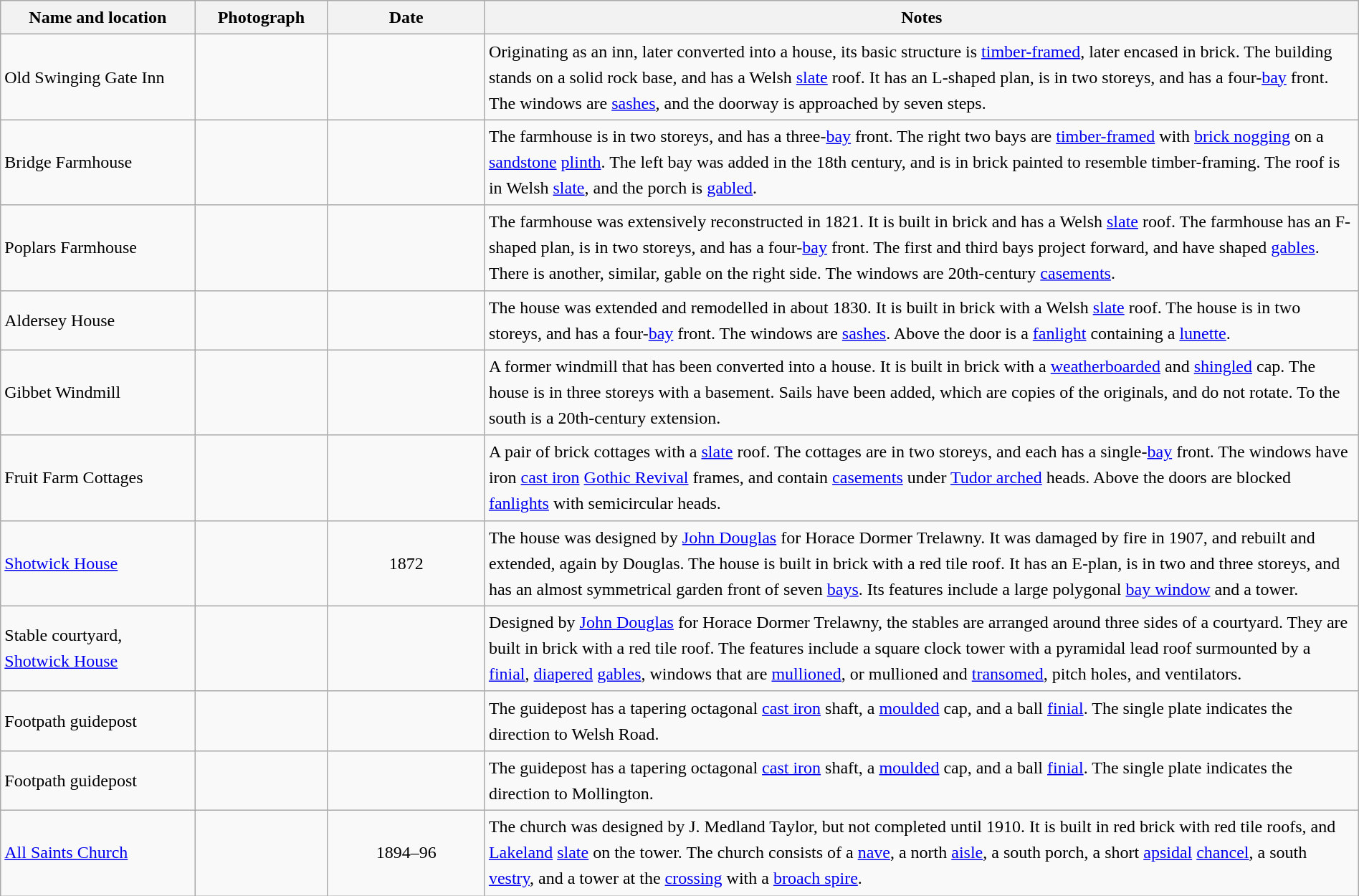<table class="wikitable sortable plainrowheaders" style="width:100%;border:0px;text-align:left;line-height:150%;">
<tr>
<th scope="col"  style="width:150px">Name and location</th>
<th scope="col"  style="width:100px" class="unsortable">Photograph</th>
<th scope="col"  style="width:120px">Date</th>
<th scope="col"  style="width:700px" class="unsortable">Notes</th>
</tr>
<tr>
<td>Old Swinging Gate Inn<br><small></small></td>
<td></td>
<td align="center"></td>
<td>Originating as an inn, later converted into a house, its basic structure is <a href='#'>timber-framed</a>, later encased in brick.  The building stands on a solid rock base, and has a Welsh <a href='#'>slate</a> roof.  It has an L-shaped plan, is in two storeys, and has a four-<a href='#'>bay</a> front.  The windows are <a href='#'>sashes</a>, and the doorway is approached by seven steps.</td>
</tr>
<tr>
<td>Bridge Farmhouse<br><small></small></td>
<td></td>
<td align="center"></td>
<td>The farmhouse is in two storeys, and has a three-<a href='#'>bay</a> front.  The right two bays are <a href='#'>timber-framed</a> with <a href='#'>brick nogging</a> on a <a href='#'>sandstone</a> <a href='#'>plinth</a>.  The left bay was added in the 18th century, and is in brick painted to resemble timber-framing.  The roof is in Welsh <a href='#'>slate</a>, and the porch is <a href='#'>gabled</a>.</td>
</tr>
<tr>
<td>Poplars Farmhouse<br><small></small></td>
<td></td>
<td align="center"></td>
<td>The farmhouse was extensively reconstructed in 1821.  It is built in brick and has a Welsh <a href='#'>slate</a> roof.  The farmhouse has an F-shaped plan, is in two storeys, and has a four-<a href='#'>bay</a> front.  The first and third bays project forward, and have shaped <a href='#'>gables</a>.  There is another, similar, gable on the right side.  The windows are 20th-century <a href='#'>casements</a>.</td>
</tr>
<tr>
<td>Aldersey House<br><small></small></td>
<td></td>
<td align="center"></td>
<td>The house was extended and remodelled in about 1830.  It is built in brick with a Welsh <a href='#'>slate</a> roof.  The house is in two storeys, and has a four-<a href='#'>bay</a> front.  The windows are <a href='#'>sashes</a>.  Above the door is a <a href='#'>fanlight</a> containing a <a href='#'>lunette</a>.</td>
</tr>
<tr>
<td>Gibbet Windmill<br><small></small></td>
<td></td>
<td align="center"></td>
<td>A former windmill that has been converted into a house.  It is built in brick with a <a href='#'>weatherboarded</a> and <a href='#'>shingled</a> cap.  The house is in three storeys with a basement.  Sails have been added, which are copies of the originals, and do not rotate.  To the south is a 20th-century extension.</td>
</tr>
<tr>
<td>Fruit Farm Cottages<br><small></small></td>
<td></td>
<td align="center"></td>
<td>A pair of brick cottages with a <a href='#'>slate</a> roof.  The cottages are in two storeys, and each has a single-<a href='#'>bay</a> front.  The windows have iron <a href='#'>cast iron</a> <a href='#'>Gothic Revival</a> frames, and contain <a href='#'>casements</a> under <a href='#'>Tudor arched</a> heads.  Above the doors are blocked <a href='#'>fanlights</a> with semicircular heads.</td>
</tr>
<tr>
<td><a href='#'>Shotwick House</a><br><small></small></td>
<td></td>
<td align="center">1872</td>
<td>The house was designed by <a href='#'>John Douglas</a> for Horace Dormer Trelawny.  It was damaged by fire in 1907, and rebuilt and extended, again by Douglas.  The house is built in brick with a red tile roof.  It has an E-plan, is in two and three storeys, and has an almost symmetrical garden front of seven <a href='#'>bays</a>.  Its features include a large polygonal <a href='#'>bay window</a> and a tower.</td>
</tr>
<tr>
<td>Stable courtyard,<br><a href='#'>Shotwick House</a><br><small></small></td>
<td></td>
<td align="center"></td>
<td>Designed by <a href='#'>John Douglas</a> for Horace Dormer Trelawny, the stables are arranged around three sides of a courtyard.  They are built in brick with a red tile roof.  The features include a square clock tower with a pyramidal lead roof surmounted by a <a href='#'>finial</a>, <a href='#'>diapered</a> <a href='#'>gables</a>, windows that are <a href='#'>mullioned</a>, or mullioned and <a href='#'>transomed</a>, pitch holes, and ventilators.</td>
</tr>
<tr>
<td>Footpath guidepost<br><small></small></td>
<td></td>
<td align="center"></td>
<td>The guidepost has a tapering octagonal <a href='#'>cast iron</a> shaft, a <a href='#'>moulded</a> cap, and a ball <a href='#'>finial</a>.  The single plate indicates the direction to Welsh Road.</td>
</tr>
<tr>
<td>Footpath guidepost<br><small></small></td>
<td></td>
<td align="center"></td>
<td>The guidepost has a tapering octagonal <a href='#'>cast iron</a> shaft, a <a href='#'>moulded</a> cap, and a ball <a href='#'>finial</a>.  The single plate indicates the direction to Mollington.</td>
</tr>
<tr>
<td><a href='#'>All Saints Church</a><br><small></small></td>
<td></td>
<td align="center">1894–96</td>
<td>The church was designed by J. Medland Taylor, but not completed until 1910.  It is built in red brick with red tile roofs, and <a href='#'>Lakeland</a> <a href='#'>slate</a> on the tower.  The church consists of a <a href='#'>nave</a>, a north <a href='#'>aisle</a>, a south porch, a short <a href='#'>apsidal</a> <a href='#'>chancel</a>, a south <a href='#'>vestry</a>, and a tower at the <a href='#'>crossing</a> with a <a href='#'>broach spire</a>.</td>
</tr>
<tr>
</tr>
</table>
